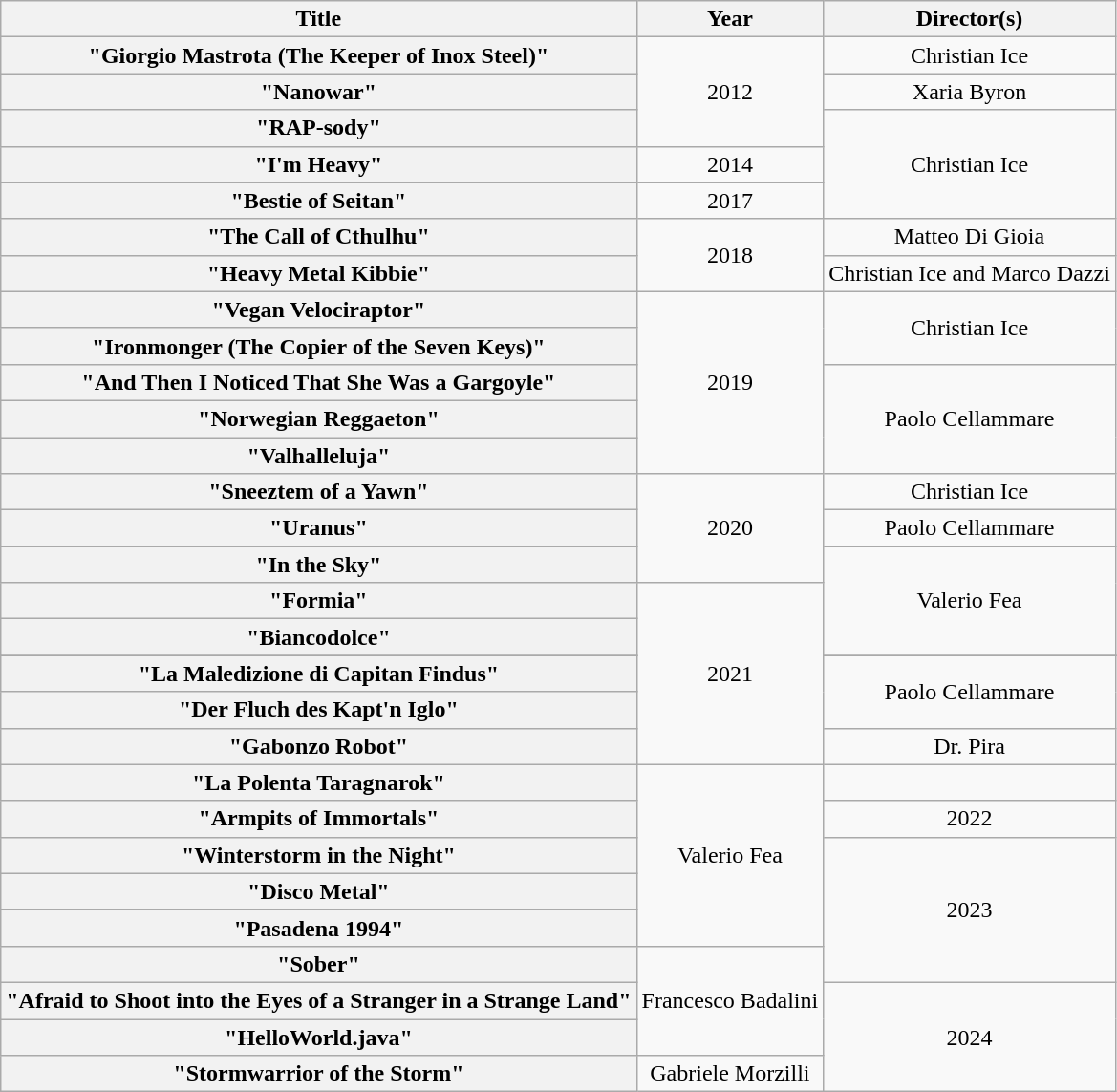<table class="wikitable plainrowheaders" style="text-align:center;">
<tr>
<th scope="col">Title</th>
<th scope="col">Year</th>
<th scope="col">Director(s)</th>
</tr>
<tr>
<th scope="row">"Giorgio Mastrota (The Keeper of Inox Steel)"</th>
<td rowspan="3">2012</td>
<td>Christian Ice</td>
</tr>
<tr>
<th scope="row">"Nanowar"</th>
<td>Xaria Byron</td>
</tr>
<tr>
<th scope="row">"RAP-sody"</th>
<td rowspan="3">Christian Ice</td>
</tr>
<tr>
<th scope="row">"I'm Heavy"</th>
<td>2014</td>
</tr>
<tr>
<th scope="row">"Bestie of Seitan"</th>
<td>2017</td>
</tr>
<tr>
<th scope="row">"The Call of Cthulhu"</th>
<td rowspan="2">2018</td>
<td>Matteo Di Gioia</td>
</tr>
<tr>
<th scope="row">"Heavy Metal Kibbie"</th>
<td>Christian Ice and Marco Dazzi</td>
</tr>
<tr>
<th scope="row">"Vegan Velociraptor"</th>
<td rowspan="5">2019</td>
<td rowspan="2">Christian Ice</td>
</tr>
<tr>
<th scope="row">"Ironmonger (The Copier of the Seven Keys)"</th>
</tr>
<tr>
<th scope="row">"And Then I Noticed That She Was a Gargoyle"</th>
<td rowspan="3">Paolo Cellammare</td>
</tr>
<tr>
<th scope="row">"Norwegian Reggaeton"</th>
</tr>
<tr>
<th scope="row">"Valhalleluja"</th>
</tr>
<tr>
<th scope="row">"Sneeztem of a Yawn"</th>
<td rowspan="3">2020</td>
<td>Christian Ice</td>
</tr>
<tr>
<th scope="row">"Uranus"</th>
<td>Paolo Cellammare</td>
</tr>
<tr>
<th scope="row">"In the Sky"</th>
<td rowspan="3">Valerio Fea</td>
</tr>
<tr>
<th scope="row">"Formia"</th>
<td rowspan="6">2021</td>
</tr>
<tr>
<th scope="row">"Biancodolce"</th>
</tr>
<tr>
</tr>
<tr>
<th scope="row">"La Maledizione di Capitan Findus"</th>
<td rowspan="2">Paolo Cellammare</td>
</tr>
<tr>
<th scope="row">"Der Fluch des Kapt'n Iglo"</th>
</tr>
<tr>
<th scope="row">"Gabonzo Robot"</th>
<td>Dr. Pira</td>
</tr>
<tr>
<th scope="row">"La Polenta Taragnarok"</th>
<td rowspan="5">Valerio Fea</td>
</tr>
<tr>
<th scope="row">"Armpits of Immortals"</th>
<td>2022</td>
</tr>
<tr>
<th scope="row">"Winterstorm in the Night"</th>
<td rowspan="4">2023</td>
</tr>
<tr>
<th scope="row">"Disco Metal"</th>
</tr>
<tr>
<th scope="row">"Pasadena 1994"</th>
</tr>
<tr>
<th scope="row">"Sober"</th>
<td rowspan="3">Francesco Badalini</td>
</tr>
<tr>
<th scope="row">"Afraid to Shoot into the Eyes of a Stranger in a Strange Land"</th>
<td rowspan="3">2024</td>
</tr>
<tr>
<th scope="row">"HelloWorld.java"</th>
</tr>
<tr>
<th scope="row">"Stormwarrior of the Storm"</th>
<td>Gabriele Morzilli</td>
</tr>
</table>
